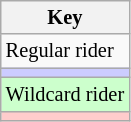<table class="wikitable" style="font-size: 85%;">
<tr>
<th colspan="3">Key</th>
</tr>
<tr>
<td>Regular rider</td>
</tr>
<tr style="background:#CCCCFF;">
<td></td>
</tr>
<tr style="background:#CCFFCC;">
<td>Wildcard rider</td>
</tr>
<tr style="background:#FFCCCC;">
<td></td>
</tr>
</table>
